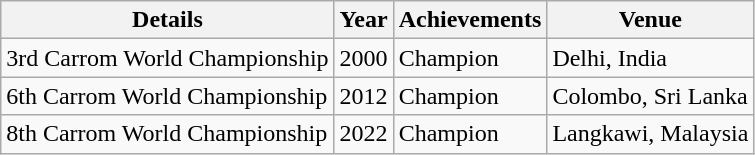<table class="wikitable">
<tr>
<th>Details</th>
<th>Year</th>
<th>Achievements</th>
<th>Venue</th>
</tr>
<tr>
<td>3rd Carrom World Championship</td>
<td>2000</td>
<td>Champion</td>
<td>Delhi, India</td>
</tr>
<tr>
<td>6th Carrom World Championship</td>
<td>2012</td>
<td>Champion</td>
<td>Colombo, Sri Lanka</td>
</tr>
<tr>
<td>8th Carrom World Championship</td>
<td>2022</td>
<td>Champion</td>
<td>Langkawi, Malaysia</td>
</tr>
</table>
